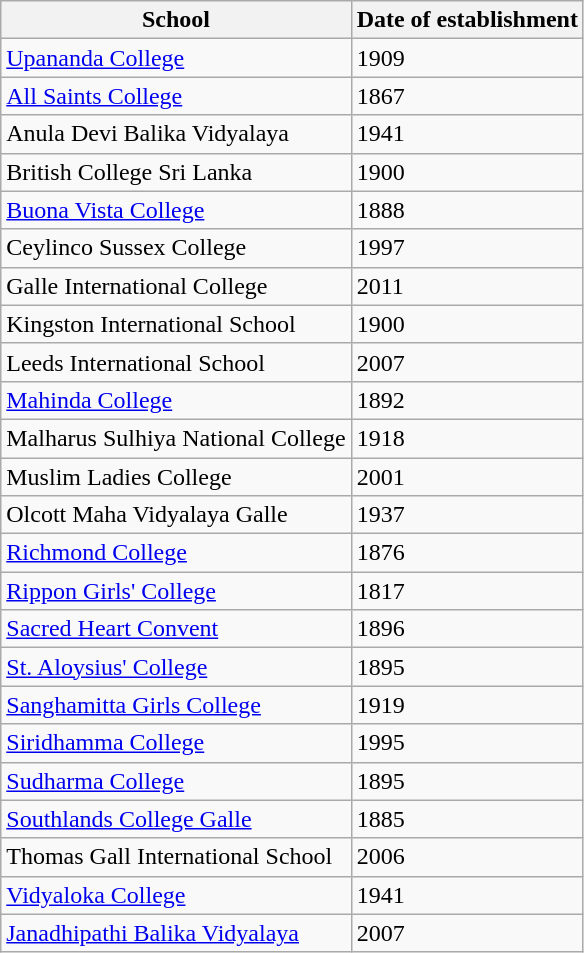<table class="wikitable sortable">
<tr>
<th>School</th>
<th>Date of establishment</th>
</tr>
<tr>
<td><a href='#'>Upananda College</a></td>
<td>1909</td>
</tr>
<tr>
<td><a href='#'>All Saints College</a></td>
<td>1867</td>
</tr>
<tr>
<td>Anula Devi Balika Vidyalaya</td>
<td>1941</td>
</tr>
<tr>
<td>British College Sri Lanka</td>
<td>1900</td>
</tr>
<tr>
<td><a href='#'>Buona Vista College</a></td>
<td>1888</td>
</tr>
<tr>
<td>Ceylinco Sussex College</td>
<td>1997</td>
</tr>
<tr>
<td>Galle International College</td>
<td>2011</td>
</tr>
<tr>
<td>Kingston International School</td>
<td>1900</td>
</tr>
<tr>
<td>Leeds International School</td>
<td>2007</td>
</tr>
<tr>
<td><a href='#'>Mahinda College</a></td>
<td>1892</td>
</tr>
<tr>
<td>Malharus Sulhiya National College</td>
<td>1918</td>
</tr>
<tr>
<td>Muslim Ladies College</td>
<td>2001</td>
</tr>
<tr>
<td>Olcott Maha Vidyalaya Galle</td>
<td>1937</td>
</tr>
<tr>
<td><a href='#'>Richmond College</a></td>
<td>1876</td>
</tr>
<tr>
<td><a href='#'>Rippon Girls' College</a></td>
<td>1817</td>
</tr>
<tr>
<td><a href='#'>Sacred Heart Convent</a></td>
<td>1896</td>
</tr>
<tr>
<td><a href='#'>St. Aloysius' College</a></td>
<td>1895</td>
</tr>
<tr>
<td><a href='#'>Sanghamitta Girls College</a></td>
<td>1919</td>
</tr>
<tr>
<td><a href='#'>Siridhamma College</a></td>
<td>1995</td>
</tr>
<tr>
<td><a href='#'>Sudharma College</a></td>
<td>1895</td>
</tr>
<tr>
<td><a href='#'>Southlands College Galle</a></td>
<td>1885</td>
</tr>
<tr>
<td>Thomas Gall International School</td>
<td>2006</td>
</tr>
<tr>
<td><a href='#'>Vidyaloka College</a></td>
<td>1941</td>
</tr>
<tr>
<td><a href='#'>Janadhipathi Balika Vidyalaya</a></td>
<td>2007</td>
</tr>
</table>
